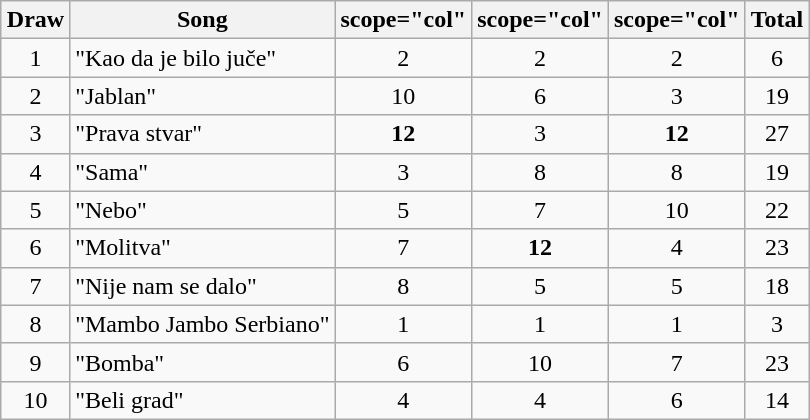<table class="wikitable collapsible" style="margin: 1em auto 1em auto; text-align:center;">
<tr>
<th>Draw</th>
<th>Song</th>
<th>scope="col" </th>
<th>scope="col" </th>
<th>scope="col" </th>
<th>Total</th>
</tr>
<tr>
<td>1</td>
<td align="left">"Kao da je bilo juče"</td>
<td>2</td>
<td>2</td>
<td>2</td>
<td>6</td>
</tr>
<tr>
<td>2</td>
<td align="left">"Jablan"</td>
<td>10</td>
<td>6</td>
<td>3</td>
<td>19</td>
</tr>
<tr>
<td>3</td>
<td align="left">"Prava stvar"</td>
<td><strong>12</strong></td>
<td>3</td>
<td><strong>12</strong></td>
<td>27</td>
</tr>
<tr>
<td>4</td>
<td align="left">"Sama"</td>
<td>3</td>
<td>8</td>
<td>8</td>
<td>19</td>
</tr>
<tr>
<td>5</td>
<td align="left">"Nebo"</td>
<td>5</td>
<td>7</td>
<td>10</td>
<td>22</td>
</tr>
<tr>
<td>6</td>
<td align="left">"Molitva"</td>
<td>7</td>
<td><strong>12</strong></td>
<td>4</td>
<td>23</td>
</tr>
<tr>
<td>7</td>
<td align="left">"Nije nam se dalo"</td>
<td>8</td>
<td>5</td>
<td>5</td>
<td>18</td>
</tr>
<tr>
<td>8</td>
<td align="left">"Mambo Jambo Serbiano"</td>
<td>1</td>
<td>1</td>
<td>1</td>
<td>3</td>
</tr>
<tr>
<td>9</td>
<td align="left">"Bomba"</td>
<td>6</td>
<td>10</td>
<td>7</td>
<td>23</td>
</tr>
<tr>
<td>10</td>
<td align="left">"Beli grad"</td>
<td>4</td>
<td>4</td>
<td>6</td>
<td>14</td>
</tr>
</table>
